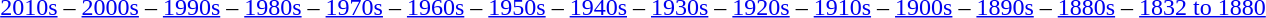<table class="toccolours" align="center">
<tr>
<td><br><a href='#'>2010s</a> –
<a href='#'>2000s</a> –
<a href='#'>1990s</a> –
<a href='#'>1980s</a> –
<a href='#'>1970s</a> –
<a href='#'>1960s</a> –
<a href='#'>1950s</a> –
<a href='#'>1940s</a> –
<a href='#'>1930s</a> –
<a href='#'>1920s</a> –
<a href='#'>1910s</a> –
<a href='#'>1900s</a> –
<a href='#'>1890s</a> –
<a href='#'>1880s</a> –
<a href='#'>1832 to 1880</a></td>
</tr>
</table>
